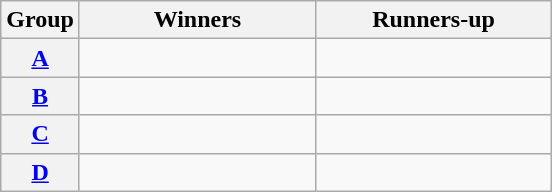<table class=wikitable>
<tr>
<th>Group</th>
<th width=150>Winners</th>
<th width=150>Runners-up</th>
</tr>
<tr>
<th><a href='#'>A</a></th>
<td></td>
<td></td>
</tr>
<tr>
<th><a href='#'>B</a></th>
<td></td>
<td></td>
</tr>
<tr>
<th><a href='#'>C</a></th>
<td></td>
<td></td>
</tr>
<tr>
<th><a href='#'>D</a></th>
<td></td>
<td></td>
</tr>
</table>
